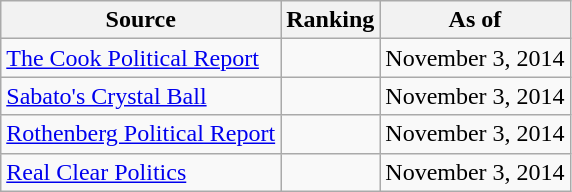<table class="wikitable" style="text-align:center">
<tr>
<th>Source</th>
<th>Ranking</th>
<th>As of</th>
</tr>
<tr>
<td align=left><a href='#'>The Cook Political Report</a></td>
<td></td>
<td>November 3, 2014</td>
</tr>
<tr>
<td align=left><a href='#'>Sabato's Crystal Ball</a></td>
<td></td>
<td>November 3, 2014</td>
</tr>
<tr>
<td align=left><a href='#'>Rothenberg Political Report</a></td>
<td></td>
<td>November 3, 2014</td>
</tr>
<tr>
<td align=left><a href='#'>Real Clear Politics</a></td>
<td></td>
<td>November 3, 2014</td>
</tr>
</table>
